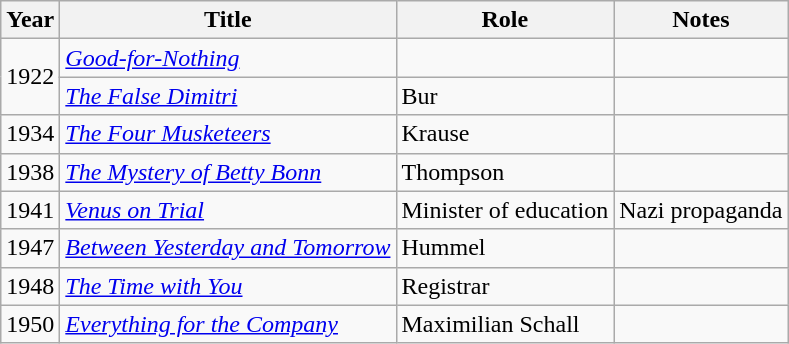<table class="wikitable sortable">
<tr>
<th>Year</th>
<th>Title</th>
<th>Role</th>
<th class="unsortable">Notes</th>
</tr>
<tr>
<td rowspan=2>1922</td>
<td><em><a href='#'>Good-for-Nothing</a></em></td>
<td></td>
<td></td>
</tr>
<tr>
<td><em><a href='#'>The False Dimitri</a></em></td>
<td>Bur</td>
<td></td>
</tr>
<tr>
<td>1934</td>
<td><em><a href='#'>The Four Musketeers</a></em></td>
<td>Krause</td>
<td></td>
</tr>
<tr>
<td>1938</td>
<td><em><a href='#'>The Mystery of Betty Bonn</a></em></td>
<td>Thompson</td>
<td></td>
</tr>
<tr>
<td>1941</td>
<td><em><a href='#'>Venus on Trial</a></em></td>
<td>Minister of education</td>
<td>Nazi propaganda</td>
</tr>
<tr>
<td>1947</td>
<td><em><a href='#'>Between Yesterday and Tomorrow</a></em></td>
<td>Hummel</td>
<td></td>
</tr>
<tr>
<td>1948</td>
<td><em><a href='#'>The Time with You</a></em></td>
<td>Registrar</td>
</tr>
<tr>
<td>1950</td>
<td><em><a href='#'>Everything for the Company</a></em></td>
<td>Maximilian Schall</td>
<td></td>
</tr>
</table>
